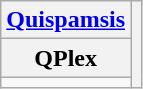<table class="wikitable" style="text-align:center;">
<tr>
<th><a href='#'>Quispamsis</a></th>
<th rowspan=3 colspan=2></th>
</tr>
<tr>
<th>QPlex<br></th>
</tr>
<tr>
<td></td>
</tr>
</table>
